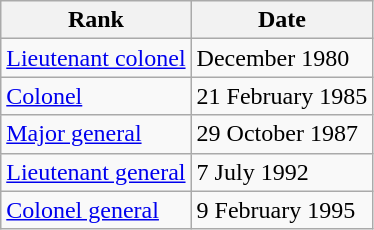<table class="wikitable">
<tr>
<th>Rank</th>
<th>Date</th>
</tr>
<tr>
<td><a href='#'>Lieutenant colonel</a></td>
<td>December 1980</td>
</tr>
<tr>
<td><a href='#'>Colonel</a></td>
<td>21 February 1985</td>
</tr>
<tr>
<td><a href='#'>Major general</a></td>
<td>29 October 1987</td>
</tr>
<tr>
<td><a href='#'>Lieutenant general</a></td>
<td>7 July 1992</td>
</tr>
<tr>
<td><a href='#'>Colonel general</a></td>
<td>9 February 1995</td>
</tr>
</table>
